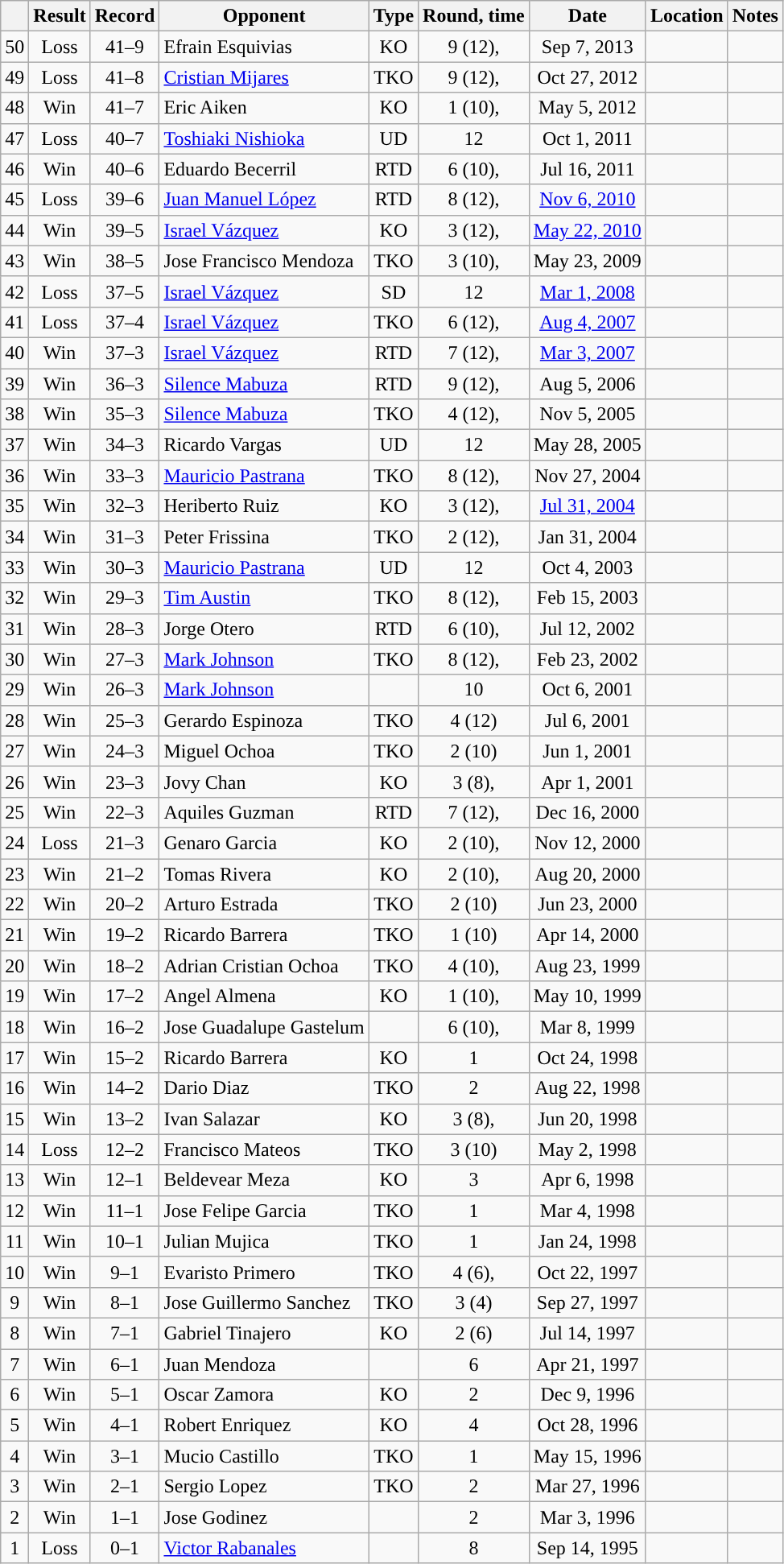<table class="wikitable" style="text-align:center">
<tr>
<th></th>
<th>Result</th>
<th>Record</th>
<th>Opponent</th>
<th>Type</th>
<th>Round, time</th>
<th>Date</th>
<th>Location</th>
<th>Notes</th>
</tr>
<tr>
<td>50</td>
<td>Loss</td>
<td>41–9</td>
<td style="text-align:left;">Efrain Esquivias</td>
<td>KO</td>
<td>9 (12), </td>
<td>Sep 7, 2013</td>
<td style="text-align:left;"></td>
<td></td>
</tr>
<tr>
<td>49</td>
<td>Loss</td>
<td>41–8</td>
<td style="text-align:left;"><a href='#'>Cristian Mijares</a></td>
<td>TKO</td>
<td>9 (12), </td>
<td>Oct 27, 2012</td>
<td style="text-align:left;"></td>
<td></td>
</tr>
<tr>
<td>48</td>
<td>Win</td>
<td>41–7</td>
<td style="text-align:left;">Eric Aiken</td>
<td>KO</td>
<td>1 (10), </td>
<td>May 5, 2012</td>
<td style="text-align:left;"></td>
<td></td>
</tr>
<tr>
<td>47</td>
<td>Loss</td>
<td>40–7</td>
<td style="text-align:left;"><a href='#'>Toshiaki Nishioka</a></td>
<td>UD</td>
<td>12</td>
<td>Oct 1, 2011</td>
<td style="text-align:left;"></td>
<td style="text-align:left;"></td>
</tr>
<tr>
<td>46</td>
<td>Win</td>
<td>40–6</td>
<td style="text-align:left;">Eduardo Becerril</td>
<td>RTD</td>
<td>6 (10), </td>
<td>Jul 16, 2011</td>
<td style="text-align:left;"></td>
<td></td>
</tr>
<tr>
<td>45</td>
<td>Loss</td>
<td>39–6</td>
<td style="text-align:left;"><a href='#'>Juan Manuel López</a></td>
<td>RTD</td>
<td>8 (12), </td>
<td><a href='#'>Nov 6, 2010</a></td>
<td style="text-align:left;"></td>
<td style="text-align:left;"></td>
</tr>
<tr>
<td>44</td>
<td>Win</td>
<td>39–5</td>
<td style="text-align:left;"><a href='#'>Israel Vázquez</a></td>
<td>KO</td>
<td>3 (12), </td>
<td><a href='#'>May 22, 2010</a></td>
<td style="text-align:left;"></td>
<td style="text-align:left;"></td>
</tr>
<tr>
<td>43</td>
<td>Win</td>
<td>38–5</td>
<td style="text-align:left;">Jose Francisco Mendoza</td>
<td>TKO</td>
<td>3 (10), </td>
<td>May 23, 2009</td>
<td style="text-align:left;"></td>
<td></td>
</tr>
<tr>
<td>42</td>
<td>Loss</td>
<td>37–5</td>
<td style="text-align:left;"><a href='#'>Israel Vázquez</a></td>
<td>SD</td>
<td>12</td>
<td><a href='#'>Mar 1, 2008</a></td>
<td style="text-align:left;"></td>
<td style="text-align:left;"></td>
</tr>
<tr>
<td>41</td>
<td>Loss</td>
<td>37–4</td>
<td style="text-align:left;"><a href='#'>Israel Vázquez</a></td>
<td>TKO</td>
<td>6 (12), </td>
<td><a href='#'>Aug 4, 2007</a></td>
<td style="text-align:left;"></td>
<td style="text-align:left;"></td>
</tr>
<tr>
<td>40</td>
<td>Win</td>
<td>37–3</td>
<td style="text-align:left;"><a href='#'>Israel Vázquez</a></td>
<td>RTD</td>
<td>7 (12), </td>
<td><a href='#'>Mar 3, 2007</a></td>
<td style="text-align:left;"></td>
<td style="text-align:left;"></td>
</tr>
<tr>
<td>39</td>
<td>Win</td>
<td>36–3</td>
<td style="text-align:left;"><a href='#'>Silence Mabuza</a></td>
<td>RTD</td>
<td>9 (12), </td>
<td>Aug 5, 2006</td>
<td style="text-align:left;"></td>
<td style="text-align:left;"></td>
</tr>
<tr>
<td>38</td>
<td>Win</td>
<td>35–3</td>
<td style="text-align:left;"><a href='#'>Silence Mabuza</a></td>
<td>TKO</td>
<td>4 (12), </td>
<td>Nov 5, 2005</td>
<td style="text-align:left;"></td>
<td style="text-align:left;"></td>
</tr>
<tr>
<td>37</td>
<td>Win</td>
<td>34–3</td>
<td style="text-align:left;">Ricardo Vargas</td>
<td>UD</td>
<td>12</td>
<td>May 28, 2005</td>
<td style="text-align:left;"></td>
<td style="text-align:left;"></td>
</tr>
<tr>
<td>36</td>
<td>Win</td>
<td>33–3</td>
<td style="text-align:left;"><a href='#'>Mauricio Pastrana</a></td>
<td>TKO</td>
<td>8 (12), </td>
<td>Nov 27, 2004</td>
<td style="text-align:left;"></td>
<td style="text-align:left;"></td>
</tr>
<tr>
<td>35</td>
<td>Win</td>
<td>32–3</td>
<td style="text-align:left;">Heriberto Ruiz</td>
<td>KO</td>
<td>3 (12), </td>
<td><a href='#'>Jul 31, 2004</a></td>
<td style="text-align:left;"></td>
<td style="text-align:left;"></td>
</tr>
<tr>
<td>34</td>
<td>Win</td>
<td>31–3</td>
<td style="text-align:left;">Peter Frissina</td>
<td>TKO</td>
<td>2 (12), </td>
<td>Jan 31, 2004</td>
<td style="text-align:left;"></td>
<td style="text-align:left;"></td>
</tr>
<tr>
<td>33</td>
<td>Win</td>
<td>30–3</td>
<td style="text-align:left;"><a href='#'>Mauricio Pastrana</a></td>
<td>UD</td>
<td>12</td>
<td>Oct 4, 2003</td>
<td style="text-align:left;"></td>
<td style="text-align:left;"></td>
</tr>
<tr>
<td>32</td>
<td>Win</td>
<td>29–3</td>
<td style="text-align:left;"><a href='#'>Tim Austin</a></td>
<td>TKO</td>
<td>8 (12), </td>
<td>Feb 15, 2003</td>
<td style="text-align:left;"></td>
<td style="text-align:left;"></td>
</tr>
<tr>
<td>31</td>
<td>Win</td>
<td>28–3</td>
<td style="text-align:left;">Jorge Otero</td>
<td>RTD</td>
<td>6 (10), </td>
<td>Jul 12, 2002</td>
<td style="text-align:left;"></td>
<td></td>
</tr>
<tr>
<td>30</td>
<td>Win</td>
<td>27–3</td>
<td style="text-align:left;"><a href='#'>Mark Johnson</a></td>
<td>TKO</td>
<td>8 (12), </td>
<td>Feb 23, 2002</td>
<td style="text-align:left;"></td>
<td style="text-align:left;"></td>
</tr>
<tr>
<td>29</td>
<td>Win</td>
<td>26–3</td>
<td style="text-align:left;"><a href='#'>Mark Johnson</a></td>
<td></td>
<td>10</td>
<td>Oct 6, 2001</td>
<td style="text-align:left;"></td>
<td></td>
</tr>
<tr>
<td>28</td>
<td>Win</td>
<td>25–3</td>
<td style="text-align:left;">Gerardo Espinoza</td>
<td>TKO</td>
<td>4 (12)</td>
<td>Jul 6, 2001</td>
<td style="text-align:left;"></td>
<td style="text-align:left;"></td>
</tr>
<tr>
<td>27</td>
<td>Win</td>
<td>24–3</td>
<td style="text-align:left;">Miguel Ochoa</td>
<td>TKO</td>
<td>2 (10)</td>
<td>Jun 1, 2001</td>
<td style="text-align:left;"></td>
<td></td>
</tr>
<tr>
<td>26</td>
<td>Win</td>
<td>23–3</td>
<td style="text-align:left;">Jovy Chan</td>
<td>KO</td>
<td>3 (8), </td>
<td>Apr 1, 2001</td>
<td style="text-align:left;"></td>
<td></td>
</tr>
<tr>
<td>25</td>
<td>Win</td>
<td>22–3</td>
<td style="text-align:left;">Aquiles Guzman</td>
<td>RTD</td>
<td>7 (12), </td>
<td>Dec 16, 2000</td>
<td style="text-align:left;"></td>
<td style="text-align:left;"></td>
</tr>
<tr>
<td>24</td>
<td>Loss</td>
<td>21–3</td>
<td style="text-align:left;">Genaro Garcia</td>
<td>KO</td>
<td>2 (10), </td>
<td>Nov 12, 2000</td>
<td style="text-align:left;"></td>
<td></td>
</tr>
<tr>
<td>23</td>
<td>Win</td>
<td>21–2</td>
<td style="text-align:left;">Tomas Rivera</td>
<td>KO</td>
<td>2 (10), </td>
<td>Aug 20, 2000</td>
<td style="text-align:left;"></td>
<td></td>
</tr>
<tr>
<td>22</td>
<td>Win</td>
<td>20–2</td>
<td style="text-align:left;">Arturo Estrada</td>
<td>TKO</td>
<td>2 (10)</td>
<td>Jun 23, 2000</td>
<td style="text-align:left;"></td>
<td></td>
</tr>
<tr>
<td>21</td>
<td>Win</td>
<td>19–2</td>
<td style="text-align:left;">Ricardo Barrera</td>
<td>TKO</td>
<td>1 (10)</td>
<td>Apr 14, 2000</td>
<td style="text-align:left;"></td>
<td></td>
</tr>
<tr>
<td>20</td>
<td>Win</td>
<td>18–2</td>
<td style="text-align:left;">Adrian Cristian Ochoa</td>
<td>TKO</td>
<td>4 (10), </td>
<td>Aug 23, 1999</td>
<td style="text-align:left;"></td>
<td></td>
</tr>
<tr>
<td>19</td>
<td>Win</td>
<td>17–2</td>
<td style="text-align:left;">Angel Almena</td>
<td>KO</td>
<td>1 (10), </td>
<td>May 10, 1999</td>
<td style="text-align:left;"></td>
<td></td>
</tr>
<tr>
<td>18</td>
<td>Win</td>
<td>16–2</td>
<td style="text-align:left;">Jose Guadalupe Gastelum</td>
<td></td>
<td>6 (10), </td>
<td>Mar 8, 1999</td>
<td style="text-align:left;"></td>
<td></td>
</tr>
<tr>
<td>17</td>
<td>Win</td>
<td>15–2</td>
<td style="text-align:left;">Ricardo Barrera</td>
<td>KO</td>
<td>1</td>
<td>Oct 24, 1998</td>
<td style="text-align:left;"></td>
<td></td>
</tr>
<tr>
<td>16</td>
<td>Win</td>
<td>14–2</td>
<td style="text-align:left;">Dario Diaz</td>
<td>TKO</td>
<td>2</td>
<td>Aug 22, 1998</td>
<td style="text-align:left;"></td>
<td></td>
</tr>
<tr>
<td>15</td>
<td>Win</td>
<td>13–2</td>
<td style="text-align:left;">Ivan Salazar</td>
<td>KO</td>
<td>3 (8), </td>
<td>Jun 20, 1998</td>
<td style="text-align:left;"></td>
<td></td>
</tr>
<tr>
<td>14</td>
<td>Loss</td>
<td>12–2</td>
<td style="text-align:left;">Francisco Mateos</td>
<td>TKO</td>
<td>3 (10)</td>
<td>May 2, 1998</td>
<td style="text-align:left;"></td>
<td></td>
</tr>
<tr>
<td>13</td>
<td>Win</td>
<td>12–1</td>
<td style="text-align:left;">Beldevear Meza</td>
<td>KO</td>
<td>3</td>
<td>Apr 6, 1998</td>
<td style="text-align:left;"></td>
<td></td>
</tr>
<tr>
<td>12</td>
<td>Win</td>
<td>11–1</td>
<td style="text-align:left;">Jose Felipe Garcia</td>
<td>TKO</td>
<td>1</td>
<td>Mar 4, 1998</td>
<td style="text-align:left;"></td>
<td></td>
</tr>
<tr>
<td>11</td>
<td>Win</td>
<td>10–1</td>
<td style="text-align:left;">Julian Mujica</td>
<td>TKO</td>
<td>1</td>
<td>Jan 24, 1998</td>
<td style="text-align:left;"></td>
<td></td>
</tr>
<tr>
<td>10</td>
<td>Win</td>
<td>9–1</td>
<td style="text-align:left;">Evaristo Primero</td>
<td>TKO</td>
<td>4 (6), </td>
<td>Oct 22, 1997</td>
<td style="text-align:left;"></td>
<td></td>
</tr>
<tr>
<td>9</td>
<td>Win</td>
<td>8–1</td>
<td style="text-align:left;">Jose Guillermo Sanchez</td>
<td>TKO</td>
<td>3 (4)</td>
<td>Sep 27, 1997</td>
<td style="text-align:left;"></td>
<td></td>
</tr>
<tr>
<td>8</td>
<td>Win</td>
<td>7–1</td>
<td style="text-align:left;">Gabriel Tinajero</td>
<td>KO</td>
<td>2 (6)</td>
<td>Jul 14, 1997</td>
<td style="text-align:left;"></td>
<td></td>
</tr>
<tr>
<td>7</td>
<td>Win</td>
<td>6–1</td>
<td style="text-align:left;">Juan Mendoza</td>
<td></td>
<td>6</td>
<td>Apr 21, 1997</td>
<td style="text-align:left;"></td>
<td></td>
</tr>
<tr>
<td>6</td>
<td>Win</td>
<td>5–1</td>
<td style="text-align:left;">Oscar Zamora</td>
<td>KO</td>
<td>2</td>
<td>Dec 9, 1996</td>
<td style="text-align:left;"></td>
<td></td>
</tr>
<tr>
<td>5</td>
<td>Win</td>
<td>4–1</td>
<td style="text-align:left;">Robert Enriquez</td>
<td>KO</td>
<td>4</td>
<td>Oct 28, 1996</td>
<td style="text-align:left;"></td>
<td></td>
</tr>
<tr>
<td>4</td>
<td>Win</td>
<td>3–1</td>
<td style="text-align:left;">Mucio Castillo</td>
<td>TKO</td>
<td>1</td>
<td>May 15, 1996</td>
<td style="text-align:left;"></td>
<td></td>
</tr>
<tr>
<td>3</td>
<td>Win</td>
<td>2–1</td>
<td style="text-align:left;">Sergio Lopez</td>
<td>TKO</td>
<td>2</td>
<td>Mar 27, 1996</td>
<td style="text-align:left;"></td>
<td></td>
</tr>
<tr>
<td>2</td>
<td>Win</td>
<td>1–1</td>
<td style="text-align:left;">Jose Godinez</td>
<td></td>
<td>2</td>
<td>Mar 3, 1996</td>
<td style="text-align:left;"></td>
<td></td>
</tr>
<tr>
<td>1</td>
<td>Loss</td>
<td>0–1</td>
<td style="text-align:left;"><a href='#'>Victor Rabanales</a></td>
<td></td>
<td>8</td>
<td>Sep 14, 1995</td>
<td style="text-align:left;"></td>
<td style="text-align:left;"></td>
</tr>
</table>
